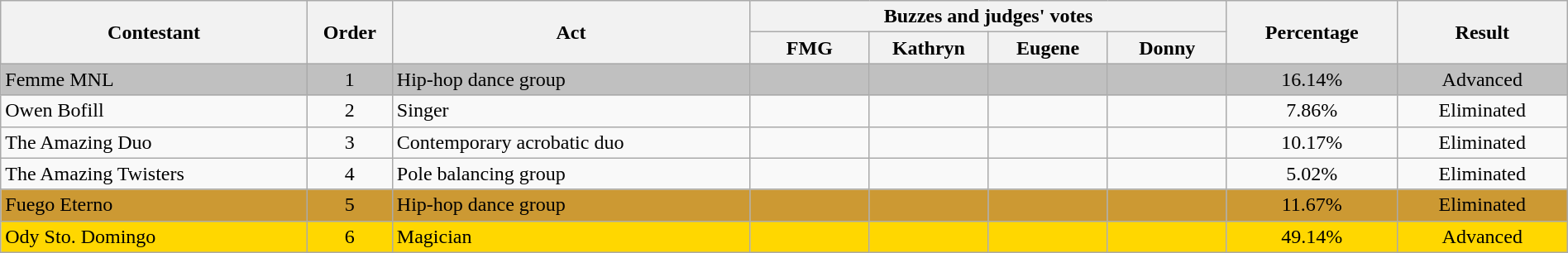<table class="wikitable" style="text-align:center; width:100%;">
<tr>
<th rowspan="2" style="width:18%;">Contestant</th>
<th rowspan="2" style="width:5%;">Order</th>
<th rowspan="2" style="width:21%;">Act</th>
<th colspan="4" style="width:28%;">Buzzes and judges' votes</th>
<th rowspan="2" style="width:10%;">Percentage</th>
<th rowspan="2" style="width:10%;">Result</th>
</tr>
<tr>
<th style="width:7%;">FMG</th>
<th style="width:7%;">Kathryn</th>
<th style="width:7%;">Eugene</th>
<th style="width:7%;">Donny</th>
</tr>
<tr style="background-color:silver;">
<td style="text-align:left;">Femme MNL </td>
<td>1</td>
<td style="text-align:left;">Hip-hop dance group</td>
<td></td>
<td></td>
<td></td>
<td></td>
<td>16.14%</td>
<td>Advanced</td>
</tr>
<tr>
<td style="text-align:left;">Owen Bofill</td>
<td>2</td>
<td style="text-align:left;">Singer</td>
<td></td>
<td></td>
<td></td>
<td></td>
<td>7.86%</td>
<td>Eliminated</td>
</tr>
<tr>
<td style="text-align:left;">The Amazing Duo</td>
<td>3</td>
<td style="text-align:left;">Contemporary acrobatic duo</td>
<td></td>
<td></td>
<td></td>
<td></td>
<td>10.17%</td>
<td>Eliminated</td>
</tr>
<tr>
<td style="text-align:left;">The Amazing Twisters</td>
<td>4</td>
<td style="text-align:left;">Pole balancing group</td>
<td></td>
<td></td>
<td></td>
<td></td>
<td>5.02%</td>
<td>Eliminated</td>
</tr>
<tr style="background-color:#CC9933;">
<td style="text-align:left;">Fuego Eterno</td>
<td>5</td>
<td style="text-align:left;">Hip-hop dance group</td>
<td></td>
<td></td>
<td></td>
<td></td>
<td>11.67%</td>
<td>Eliminated</td>
</tr>
<tr style="background-color:gold;">
<td style="text-align:left;">Ody Sto. Domingo</td>
<td>6</td>
<td style="text-align:left;">Magician</td>
<td></td>
<td></td>
<td></td>
<td></td>
<td>49.14%</td>
<td>Advanced</td>
</tr>
</table>
